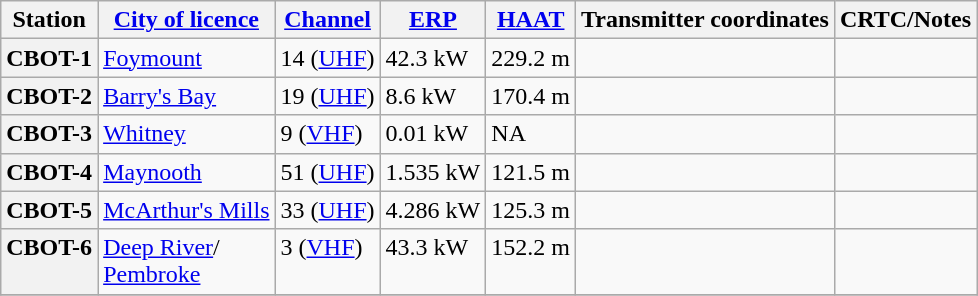<table class="wikitable">
<tr>
<th scope = "col">Station</th>
<th scope = "col"><a href='#'>City of licence</a></th>
<th scope = "col"><a href='#'>Channel</a></th>
<th scope = "col"><a href='#'>ERP</a></th>
<th scope = "col"><a href='#'>HAAT</a></th>
<th scope = "col">Transmitter coordinates</th>
<th scope = "col">CRTC/Notes</th>
</tr>
<tr style="vertical-align: top; text-align: left;">
<th scope = "row">CBOT-1</th>
<td><a href='#'>Foymount</a></td>
<td>14 (<a href='#'>UHF</a>)</td>
<td>42.3 kW</td>
<td>229.2 m</td>
<td></td>
<td><br></td>
</tr>
<tr style="vertical-align: top; text-align: left;">
<th scope = "row">CBOT-2</th>
<td><a href='#'>Barry's Bay</a></td>
<td>19 (<a href='#'>UHF</a>)</td>
<td>8.6 kW</td>
<td>170.4 m</td>
<td></td>
<td></td>
</tr>
<tr style="vertical-align: top; text-align: left;">
<th scope = "row">CBOT-3</th>
<td><a href='#'>Whitney</a></td>
<td>9 (<a href='#'>VHF</a>)</td>
<td>0.01 kW</td>
<td>NA</td>
<td></td>
<td></td>
</tr>
<tr style="vertical-align: top; text-align: left;">
<th scope = "row">CBOT-4</th>
<td><a href='#'>Maynooth</a></td>
<td>51 (<a href='#'>UHF</a>)</td>
<td>1.535 kW</td>
<td>121.5 m</td>
<td></td>
<td></td>
</tr>
<tr style="vertical-align: top; text-align: left;">
<th scope = "row">CBOT-5</th>
<td><a href='#'>McArthur's Mills</a></td>
<td>33 (<a href='#'>UHF</a>)</td>
<td>4.286 kW</td>
<td>125.3 m</td>
<td></td>
<td></td>
</tr>
<tr style="vertical-align: top; text-align: left;">
<th scope = "row">CBOT-6</th>
<td><a href='#'>Deep River</a>/<br><a href='#'>Pembroke</a></td>
<td>3 (<a href='#'>VHF</a>)</td>
<td>43.3 kW</td>
<td>152.2 m</td>
<td></td>
<td></td>
</tr>
<tr style="vertical-align: top; text-align: left;">
</tr>
</table>
